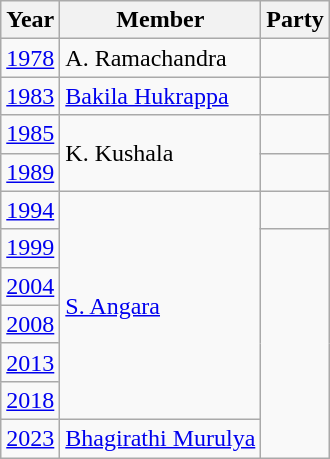<table class="wikitable sortable">
<tr>
<th>Year</th>
<th>Member</th>
<th colspan="2">Party</th>
</tr>
<tr>
<td><a href='#'>1978</a></td>
<td>A. Ramachandra</td>
<td></td>
</tr>
<tr>
<td><a href='#'>1983</a></td>
<td><a href='#'>Bakila Hukrappa</a></td>
<td></td>
</tr>
<tr>
<td><a href='#'>1985</a></td>
<td rowspan="2">K. Kushala</td>
<td></td>
</tr>
<tr>
<td><a href='#'>1989</a></td>
</tr>
<tr>
<td><a href='#'>1994</a></td>
<td rowspan="6"><a href='#'>S. Angara</a></td>
<td></td>
</tr>
<tr>
<td><a href='#'>1999</a></td>
</tr>
<tr>
<td><a href='#'>2004</a></td>
</tr>
<tr>
<td><a href='#'>2008</a></td>
</tr>
<tr>
<td><a href='#'>2013</a></td>
</tr>
<tr>
<td><a href='#'>2018</a></td>
</tr>
<tr>
<td><a href='#'>2023</a></td>
<td><a href='#'>Bhagirathi Murulya</a></td>
</tr>
</table>
